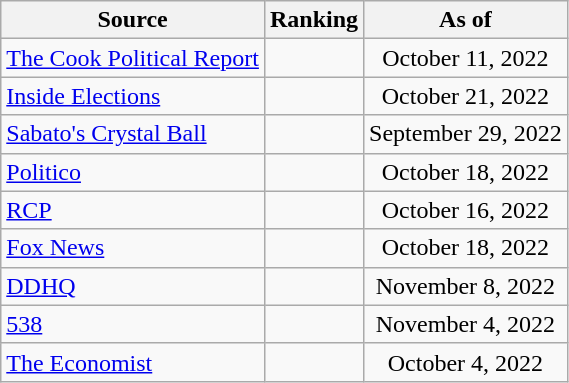<table class="wikitable" style="text-align:center">
<tr>
<th>Source</th>
<th>Ranking</th>
<th>As of</th>
</tr>
<tr>
<td align=left><a href='#'>The Cook Political Report</a></td>
<td></td>
<td>October 11, 2022</td>
</tr>
<tr>
<td align=left><a href='#'>Inside Elections</a></td>
<td></td>
<td>October 21, 2022</td>
</tr>
<tr>
<td align=left><a href='#'>Sabato's Crystal Ball</a></td>
<td></td>
<td>September 29, 2022</td>
</tr>
<tr>
<td style="text-align:left;"><a href='#'>Politico</a></td>
<td></td>
<td>October 18, 2022</td>
</tr>
<tr>
<td style="text-align:left;"><a href='#'>RCP</a></td>
<td></td>
<td>October 16, 2022</td>
</tr>
<tr>
<td align=left><a href='#'>Fox News</a></td>
<td></td>
<td>October 18, 2022</td>
</tr>
<tr>
<td style="text-align:left;"><a href='#'>DDHQ</a></td>
<td></td>
<td>November 8, 2022</td>
</tr>
<tr>
<td style="text-align:left;"><a href='#'>538</a></td>
<td></td>
<td>November 4, 2022</td>
</tr>
<tr>
<td align="left"><a href='#'>The Economist</a></td>
<td></td>
<td>October 4, 2022</td>
</tr>
</table>
